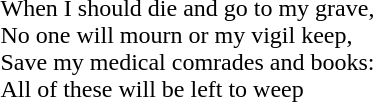<table>
<tr>
<td rowspan="2">When I should die and go to my grave,<br>No one will mourn or my vigil keep,<br>Save my medical comrades and books:<br>All of these will be left to weep</td>
<td><span><strong></strong></span></td>
</tr>
<tr>
<td></td>
</tr>
</table>
